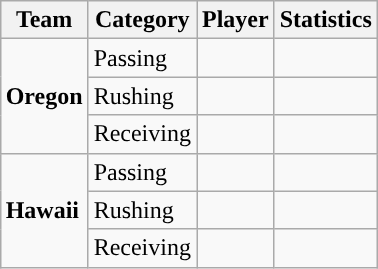<table class="wikitable" style="float: right;">
<tr>
<th>Team</th>
<th>Category</th>
<th>Player</th>
<th>Statistics</th>
</tr>
<tr>
<td rowspan=3><strong>Oregon</strong></td>
<td>Passing</td>
<td></td>
<td></td>
</tr>
<tr>
<td>Rushing</td>
<td></td>
<td></td>
</tr>
<tr>
<td>Receiving</td>
<td></td>
<td></td>
</tr>
<tr>
<td rowspan=3><strong>Hawaii</strong></td>
<td>Passing</td>
<td></td>
<td></td>
</tr>
<tr>
<td>Rushing</td>
<td></td>
<td></td>
</tr>
<tr>
<td>Receiving</td>
<td></td>
<td></td>
</tr>
</table>
